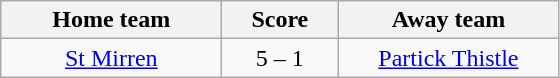<table class="wikitable" style="text-align: center">
<tr>
<th width=140>Home team</th>
<th width=70>Score</th>
<th width=140>Away team</th>
</tr>
<tr>
<td><a href='#'>St Mirren</a></td>
<td>5 – 1</td>
<td><a href='#'>Partick Thistle</a></td>
</tr>
</table>
